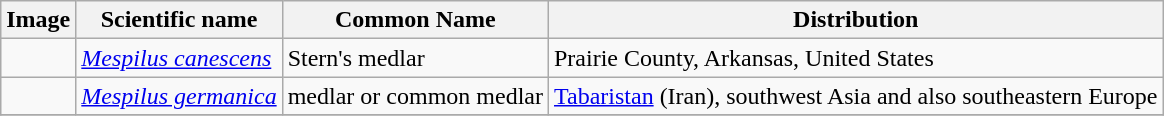<table class="wikitable">
<tr>
<th>Image</th>
<th>Scientific name</th>
<th>Common Name</th>
<th>Distribution</th>
</tr>
<tr>
<td></td>
<td><em><a href='#'>Mespilus canescens</a></em></td>
<td>Stern's medlar</td>
<td>Prairie County, Arkansas, United States</td>
</tr>
<tr>
<td></td>
<td><em><a href='#'>Mespilus germanica</a></em></td>
<td>medlar or common medlar</td>
<td><a href='#'>Tabaristan</a> (Iran), southwest Asia and also southeastern Europe</td>
</tr>
<tr>
</tr>
</table>
